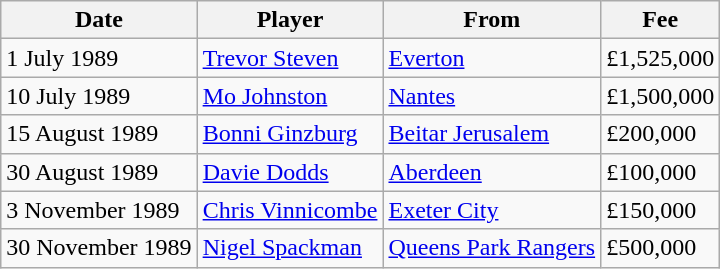<table class="wikitable sortable">
<tr>
<th>Date</th>
<th>Player</th>
<th>From</th>
<th>Fee</th>
</tr>
<tr>
<td>1 July 1989</td>
<td> <a href='#'>Trevor Steven</a></td>
<td> <a href='#'>Everton</a></td>
<td>£1,525,000</td>
</tr>
<tr>
<td>10 July 1989</td>
<td> <a href='#'>Mo Johnston</a></td>
<td> <a href='#'>Nantes</a></td>
<td>£1,500,000</td>
</tr>
<tr>
<td>15 August 1989</td>
<td> <a href='#'>Bonni Ginzburg</a></td>
<td> <a href='#'>Beitar Jerusalem</a></td>
<td>£200,000</td>
</tr>
<tr>
<td>30 August 1989</td>
<td> <a href='#'>Davie Dodds</a></td>
<td> <a href='#'>Aberdeen</a></td>
<td>£100,000</td>
</tr>
<tr>
<td>3 November 1989</td>
<td> <a href='#'>Chris Vinnicombe</a></td>
<td> <a href='#'>Exeter City</a></td>
<td>£150,000</td>
</tr>
<tr>
<td>30 November 1989</td>
<td> <a href='#'>Nigel Spackman</a></td>
<td> <a href='#'>Queens Park Rangers</a></td>
<td>£500,000</td>
</tr>
</table>
